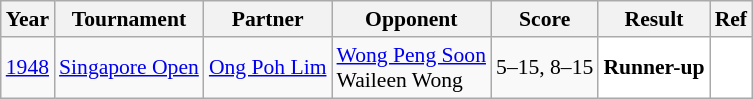<table class="sortable wikitable" style="font-size:90%;">
<tr>
<th>Year</th>
<th>Tournament</th>
<th>Partner</th>
<th>Opponent</th>
<th>Score</th>
<th>Result</th>
<th>Ref</th>
</tr>
<tr>
<td align="center"><a href='#'>1948</a></td>
<td><a href='#'>Singapore Open</a></td>
<td> <a href='#'>Ong Poh Lim</a></td>
<td> <a href='#'>Wong Peng Soon</a><br> Waileen Wong</td>
<td>5–15, 8–15</td>
<td style="text-align:left; background:white"> <strong>Runner-up</strong></td>
<td style="text-align:center; background:white"></td>
</tr>
</table>
